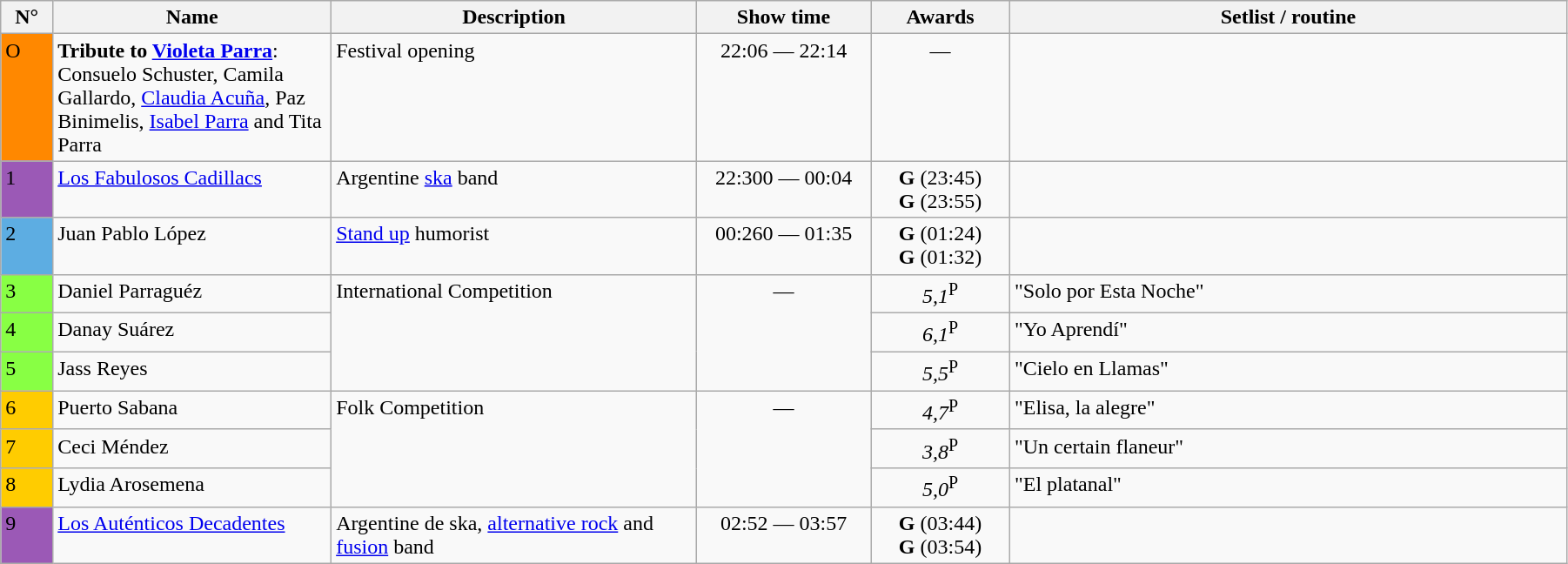<table width="95%" class="wikitable">
<tr valign="top">
<th style="background: # "e3e3e3;" width=03%>N°</th>
<th style="background: # "e3e3e3;" width=16%>Name</th>
<th style="background: # "e3e3e3;" width=21%>Description</th>
<th style="background: # "e3e3e3;" width=10%>Show time</th>
<th style="background: # "e3e3e3;" width=08%>Awards</th>
<th style="background: # "e3e3e3;" width=32%>Setlist / routine</th>
</tr>
<tr valign="top">
<td style="background:#ff8800;">O</td>
<td><strong>Tribute to <a href='#'>Violeta Parra</a></strong>: Consuelo Schuster, Camila Gallardo, <a href='#'>Claudia Acuña</a>, Paz Binimelis, <a href='#'>Isabel Parra</a> and Tita Parra</td>
<td>Festival opening</td>
<td align="center">22:06 — 22:14</td>
<td align="center">—</td>
<td></td>
</tr>
<tr valign="top">
<td style="background:#9B59B6;">1</td>
<td> <a href='#'>Los Fabulosos Cadillacs</a></td>
<td>Argentine <a href='#'>ska</a> band</td>
<td align="center">22:300 — 00:04</td>
<td align="center"><span><abbr><strong>G</strong></abbr></span> (23:45) <br><span><abbr><strong>G</strong></abbr></span> (23:55)</td>
<td></td>
</tr>
<tr valign="top">
<td style="background:#5dade2;">2</td>
<td> Juan Pablo López</td>
<td><a href='#'>Stand up</a> humorist</td>
<td align="center">00:260 — 01:35</td>
<td align="center"><span><abbr><strong>G</strong></abbr></span> (01:24)<br><span><abbr><strong>G</strong></abbr></span> (01:32)</td>
<td></td>
</tr>
<tr valign="top">
<td style="background:#88ff44;">3</td>
<td> Daniel Parraguéz</td>
<td rowspan="3">International Competition</td>
<td align="center" rowspan="3">—</td>
<td align=center><span><em>5,1</em></span><sup>P</sup></td>
<td>"Solo por Esta Noche"</td>
</tr>
<tr valign="top">
<td style="background:#88ff44;">4</td>
<td> Danay Suárez</td>
<td align=center><span><em>6,1</em></span><sup>P</sup></td>
<td>"Yo Aprendí"</td>
</tr>
<tr valign="top">
<td style="background:#88ff44;">5</td>
<td> Jass Reyes</td>
<td align=center><span><em>5,5</em></span><sup>P</sup></td>
<td>"Cielo en Llamas"</td>
</tr>
<tr valign="top">
<td style="background:#ffcc00;">6</td>
<td> Puerto Sabana</td>
<td rowspan="3">Folk Competition</td>
<td align="center" rowspan="3">—</td>
<td align=center><span><em>4,7</em></span><sup>P</sup></td>
<td>"Elisa, la alegre"</td>
</tr>
<tr valign="top">
<td style="background:#ffcc00;">7</td>
<td> Ceci Méndez</td>
<td align=center><span><em>3,8</em></span><sup>P</sup></td>
<td>"Un certain flaneur"</td>
</tr>
<tr valign="top">
<td style="background:#ffcc00;">8</td>
<td> Lydia Arosemena</td>
<td align=center><span><em>5,0</em></span><sup>P</sup></td>
<td>"El platanal"</td>
</tr>
<tr valign="top">
<td style="background:#9B59B6;">9</td>
<td> <a href='#'>Los Auténticos Decadentes</a></td>
<td>Argentine de ska, <a href='#'>alternative rock</a> and <a href='#'>fusion</a> band</td>
<td align="center">02:52 — 03:57</td>
<td align="center"><span><abbr><strong>G</strong></abbr></span> (03:44)<br><span><abbr><strong>G</strong></abbr></span> (03:54)</td>
<td></td>
</tr>
</table>
